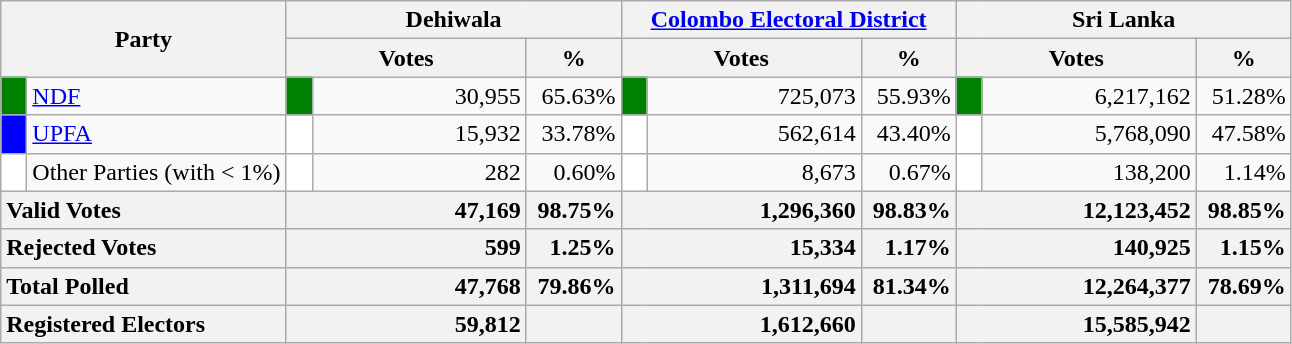<table class="wikitable">
<tr>
<th colspan="2" width="144px"rowspan="2">Party</th>
<th colspan="3" width="216px">Dehiwala</th>
<th colspan="3" width="216px"><a href='#'>Colombo Electoral District</a></th>
<th colspan="3" width="216px">Sri Lanka</th>
</tr>
<tr>
<th colspan="2" width="144px">Votes</th>
<th>%</th>
<th colspan="2" width="144px">Votes</th>
<th>%</th>
<th colspan="2" width="144px">Votes</th>
<th>%</th>
</tr>
<tr>
<td style="background-color:green;" width="10px"></td>
<td style="text-align:left;"><a href='#'>NDF</a></td>
<td style="background-color:green;" width="10px"></td>
<td style="text-align:right;">30,955</td>
<td style="text-align:right;">65.63%</td>
<td style="background-color:green;" width="10px"></td>
<td style="text-align:right;">725,073</td>
<td style="text-align:right;">55.93%</td>
<td style="background-color:green;" width="10px"></td>
<td style="text-align:right;">6,217,162</td>
<td style="text-align:right;">51.28%</td>
</tr>
<tr>
<td style="background-color:blue;" width="10px"></td>
<td style="text-align:left;"><a href='#'>UPFA</a></td>
<td style="background-color:white;" width="10px"></td>
<td style="text-align:right;">15,932</td>
<td style="text-align:right;">33.78%</td>
<td style="background-color:white;" width="10px"></td>
<td style="text-align:right;">562,614</td>
<td style="text-align:right;">43.40%</td>
<td style="background-color:white;" width="10px"></td>
<td style="text-align:right;">5,768,090</td>
<td style="text-align:right;">47.58%</td>
</tr>
<tr>
<td style="background-color:white;" width="10px"></td>
<td style="text-align:left;">Other Parties (with < 1%)</td>
<td style="background-color:white;" width="10px"></td>
<td style="text-align:right;">282</td>
<td style="text-align:right;">0.60%</td>
<td style="background-color:white;" width="10px"></td>
<td style="text-align:right;">8,673</td>
<td style="text-align:right;">0.67%</td>
<td style="background-color:white;" width="10px"></td>
<td style="text-align:right;">138,200</td>
<td style="text-align:right;">1.14%</td>
</tr>
<tr>
<th colspan="2" width="144px"style="text-align:left;">Valid Votes</th>
<th style="text-align:right;"colspan="2" width="144px">47,169</th>
<th style="text-align:right;">98.75%</th>
<th style="text-align:right;"colspan="2" width="144px">1,296,360</th>
<th style="text-align:right;">98.83%</th>
<th style="text-align:right;"colspan="2" width="144px">12,123,452</th>
<th style="text-align:right;">98.85%</th>
</tr>
<tr>
<th colspan="2" width="144px"style="text-align:left;">Rejected Votes</th>
<th style="text-align:right;"colspan="2" width="144px">599</th>
<th style="text-align:right;">1.25%</th>
<th style="text-align:right;"colspan="2" width="144px">15,334</th>
<th style="text-align:right;">1.17%</th>
<th style="text-align:right;"colspan="2" width="144px">140,925</th>
<th style="text-align:right;">1.15%</th>
</tr>
<tr>
<th colspan="2" width="144px"style="text-align:left;">Total Polled</th>
<th style="text-align:right;"colspan="2" width="144px">47,768</th>
<th style="text-align:right;">79.86%</th>
<th style="text-align:right;"colspan="2" width="144px">1,311,694</th>
<th style="text-align:right;">81.34%</th>
<th style="text-align:right;"colspan="2" width="144px">12,264,377</th>
<th style="text-align:right;">78.69%</th>
</tr>
<tr>
<th colspan="2" width="144px"style="text-align:left;">Registered Electors</th>
<th style="text-align:right;"colspan="2" width="144px">59,812</th>
<th></th>
<th style="text-align:right;"colspan="2" width="144px">1,612,660</th>
<th></th>
<th style="text-align:right;"colspan="2" width="144px">15,585,942</th>
<th></th>
</tr>
</table>
